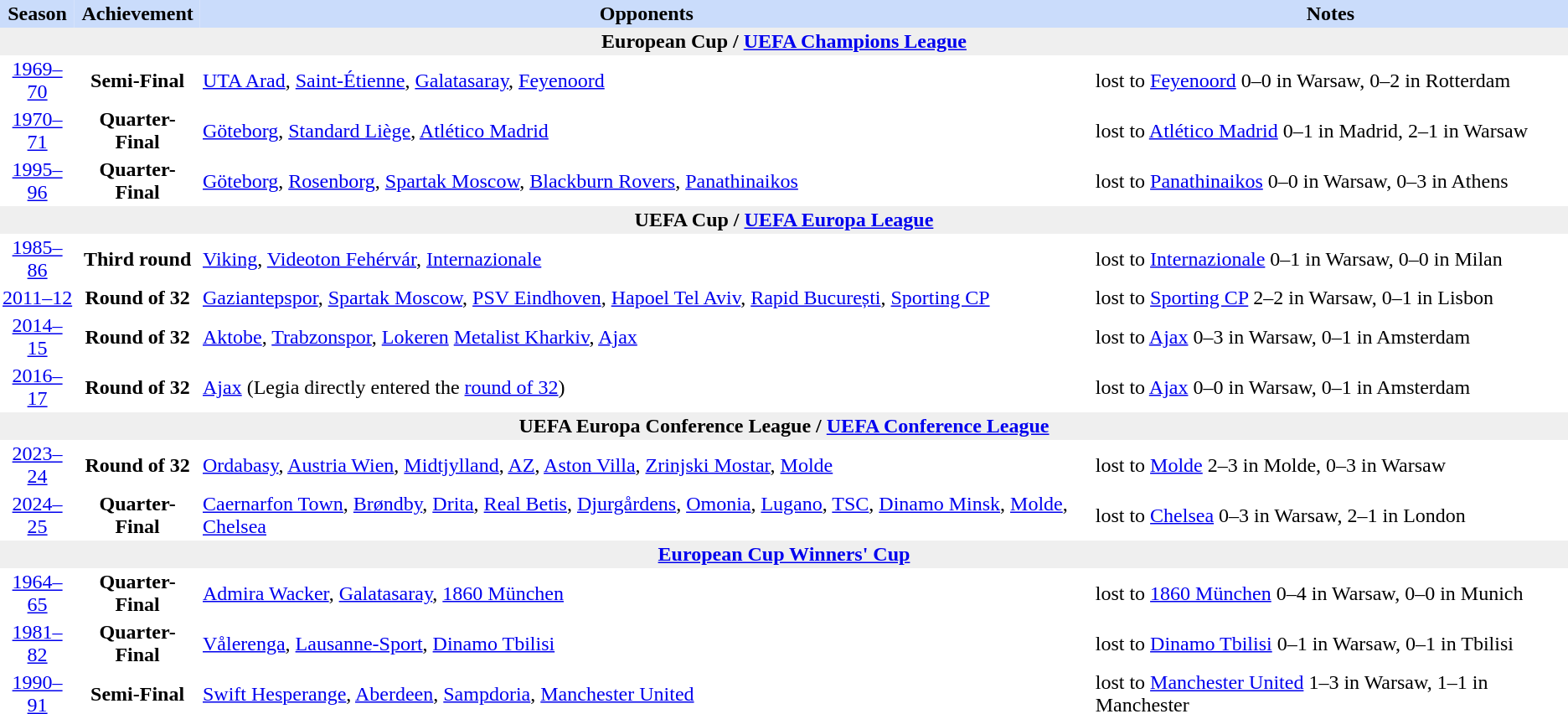<table class="toccolours" border="0" cellpadding="2" cellspacing="0" style="float:left; margin:0.5em;">
<tr style="background:#cadcfb;">
<th>Season</th>
<th>Achievement</th>
<th>Opponents</th>
<th>Notes</th>
</tr>
<tr>
<th colspan="4" style="background:#efefef;">European Cup / <a href='#'>UEFA Champions League</a></th>
</tr>
<tr>
<td style="text-align:center;"><a href='#'>1969–70</a></td>
<td style="text-align:center;"><strong>Semi-Final</strong></td>
<td style="text-align:left;"> <a href='#'>UTA Arad</a>,  <a href='#'>Saint-Étienne</a>,  <a href='#'>Galatasaray</a>,  <a href='#'>Feyenoord</a></td>
<td style="text-align:left;">lost to  <a href='#'>Feyenoord</a> 0–0 in Warsaw, 0–2 in Rotterdam</td>
</tr>
<tr>
<td style="text-align:center;"><a href='#'>1970–71</a></td>
<td style="text-align:center;"><strong>Quarter-Final</strong></td>
<td style="text-align:left;"> <a href='#'>Göteborg</a>,  <a href='#'>Standard Liège</a>,  <a href='#'>Atlético Madrid</a></td>
<td style="text-align:left;">lost to  <a href='#'>Atlético Madrid</a> 0–1 in Madrid, 2–1 in Warsaw</td>
</tr>
<tr>
<td style="text-align:center;"><a href='#'>1995–96</a></td>
<td style="text-align:center;"><strong>Quarter-Final</strong></td>
<td style="text-align:left;"> <a href='#'>Göteborg</a>,  <a href='#'>Rosenborg</a>,  <a href='#'>Spartak Moscow</a>,  <a href='#'>Blackburn Rovers</a>,  <a href='#'>Panathinaikos</a></td>
<td style="text-align:left;">lost to  <a href='#'>Panathinaikos</a> 0–0 in Warsaw, 0–3 in Athens</td>
</tr>
<tr>
<th colspan="4" style="background:#efefef;">UEFA Cup / <a href='#'>UEFA Europa League</a></th>
</tr>
<tr>
<td style="text-align:center;"><a href='#'>1985–86</a></td>
<td style="text-align:center;"><strong>Third round</strong></td>
<td style="text-align:left;"> <a href='#'>Viking</a>,  <a href='#'>Videoton Fehérvár</a>,  <a href='#'>Internazionale</a></td>
<td style="text-align:left;">lost to  <a href='#'>Internazionale</a> 0–1 in Warsaw, 0–0 in Milan</td>
</tr>
<tr>
<td style="text-align:center;"><a href='#'>2011–12</a></td>
<td style="text-align:center;"><strong>Round of 32</strong></td>
<td style="text-align:left;"> <a href='#'>Gaziantepspor</a>,  <a href='#'>Spartak Moscow</a>,  <a href='#'>PSV Eindhoven</a>,  <a href='#'>Hapoel Tel Aviv</a>,  <a href='#'>Rapid București</a>,  <a href='#'>Sporting CP</a></td>
<td style="text-align:left;">lost to  <a href='#'>Sporting CP</a> 2–2 in Warsaw, 0–1 in Lisbon</td>
</tr>
<tr>
<td style="text-align:center;"><a href='#'>2014–15</a></td>
<td style="text-align:center;"><strong>Round of 32</strong></td>
<td style="text-align:left;"> <a href='#'>Aktobe</a>,  <a href='#'>Trabzonspor</a>,  <a href='#'>Lokeren</a>  <a href='#'>Metalist Kharkiv</a>,  <a href='#'>Ajax</a></td>
<td style="text-align:left;">lost to  <a href='#'>Ajax</a> 0–3 in Warsaw, 0–1 in Amsterdam</td>
</tr>
<tr>
<td style="text-align:center;"><a href='#'>2016–17</a></td>
<td style="text-align:center;"><strong>Round of 32</strong></td>
<td style="text-align:left;"> <a href='#'>Ajax</a> (Legia directly entered the <a href='#'>round of 32</a>)</td>
<td style="text-align:left;">lost to  <a href='#'>Ajax</a> 0–0 in Warsaw, 0–1 in Amsterdam</td>
</tr>
<tr>
<th colspan="4" style="background:#efefef;">UEFA Europa Conference League / <a href='#'>UEFA Conference League</a></th>
</tr>
<tr>
<td style="text-align:center;"><a href='#'>2023–24</a></td>
<td style="text-align:center;"><strong>Round of 32</strong></td>
<td style="text-align:left;"> <a href='#'>Ordabasy</a>,  <a href='#'>Austria Wien</a>,  <a href='#'>Midtjylland</a>,  <a href='#'>AZ</a>,  <a href='#'>Aston Villa</a>,  <a href='#'>Zrinjski Mostar</a>,  <a href='#'>Molde</a></td>
<td style="text-align:left;">lost to  <a href='#'>Molde</a> 2–3 in Molde, 0–3 in Warsaw</td>
</tr>
<tr>
<td style="text-align:center;"><a href='#'>2024–25</a></td>
<td style="text-align:center;"><strong>Quarter-Final</strong></td>
<td style="text-align:left;"> <a href='#'>Caernarfon Town</a>,  <a href='#'>Brøndby</a>,  <a href='#'>Drita</a>,  <a href='#'>Real Betis</a>,  <a href='#'>Djurgårdens</a>,  <a href='#'>Omonia</a>,  <a href='#'>Lugano</a>,  <a href='#'>TSC</a>,  <a href='#'>Dinamo Minsk</a>,  <a href='#'>Molde</a>,  <a href='#'>Chelsea</a></td>
<td style="text-align:left;">lost to  <a href='#'>Chelsea</a> 0–3 in Warsaw, 2–1 in London</td>
</tr>
<tr>
<th colspan="4" style="background:#efefef;"><a href='#'>European Cup Winners' Cup</a></th>
</tr>
<tr>
<td style="text-align:center;"><a href='#'>1964–65</a></td>
<td style="text-align:center;"><strong>Quarter-Final</strong></td>
<td style="text-align:left;"> <a href='#'>Admira Wacker</a>,  <a href='#'>Galatasaray</a>,  <a href='#'>1860 München</a></td>
<td style="text-align:left;">lost to  <a href='#'>1860 München</a> 0–4 in Warsaw, 0–0 in Munich</td>
</tr>
<tr>
<td style="text-align:center;"><a href='#'>1981–82</a></td>
<td style="text-align:center;"><strong>Quarter-Final</strong></td>
<td style="text-align:left;"> <a href='#'>Vålerenga</a>,  <a href='#'>Lausanne-Sport</a>,  <a href='#'>Dinamo Tbilisi</a></td>
<td style="text-align:left;">lost to  <a href='#'>Dinamo Tbilisi</a> 0–1 in Warsaw, 0–1 in Tbilisi</td>
</tr>
<tr>
<td style="text-align:center;"><a href='#'>1990–91</a></td>
<td style="text-align:center;"><strong>Semi-Final</strong></td>
<td style="text-align:left;"> <a href='#'>Swift Hesperange</a>,  <a href='#'>Aberdeen</a>,  <a href='#'>Sampdoria</a>,  <a href='#'>Manchester United</a></td>
<td style="text-align:left;">lost to  <a href='#'>Manchester United</a> 1–3 in Warsaw, 1–1 in Manchester</td>
</tr>
<tr>
</tr>
</table>
